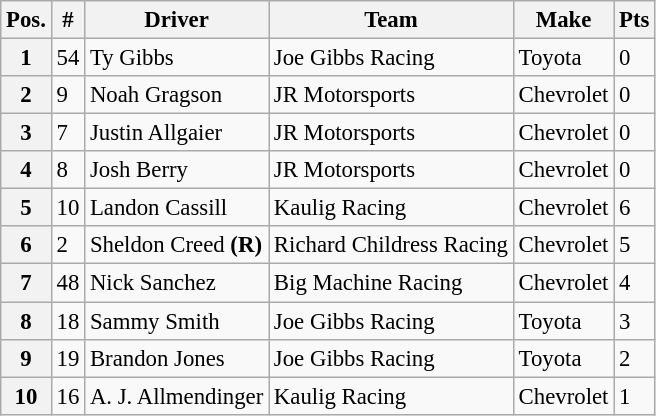<table class="wikitable" style="font-size:95%">
<tr>
<th>Pos.</th>
<th>#</th>
<th>Driver</th>
<th>Team</th>
<th>Make</th>
<th>Pts</th>
</tr>
<tr>
<th>1</th>
<td>54</td>
<td>Ty Gibbs</td>
<td>Joe Gibbs Racing</td>
<td>Toyota</td>
<td>0</td>
</tr>
<tr>
<th>2</th>
<td>9</td>
<td>Noah Gragson</td>
<td>JR Motorsports</td>
<td>Chevrolet</td>
<td>0</td>
</tr>
<tr>
<th>3</th>
<td>7</td>
<td>Justin Allgaier</td>
<td>JR Motorsports</td>
<td>Chevrolet</td>
<td>0</td>
</tr>
<tr>
<th>4</th>
<td>8</td>
<td>Josh Berry</td>
<td>JR Motorsports</td>
<td>Chevrolet</td>
<td>0</td>
</tr>
<tr>
<th>5</th>
<td>10</td>
<td>Landon Cassill</td>
<td>Kaulig Racing</td>
<td>Chevrolet</td>
<td>6</td>
</tr>
<tr>
<th>6</th>
<td>2</td>
<td>Sheldon Creed <strong>(R)</strong></td>
<td>Richard Childress Racing</td>
<td>Chevrolet</td>
<td>5</td>
</tr>
<tr>
<th>7</th>
<td>48</td>
<td>Nick Sanchez</td>
<td>Big Machine Racing</td>
<td>Chevrolet</td>
<td>4</td>
</tr>
<tr>
<th>8</th>
<td>18</td>
<td>Sammy Smith</td>
<td>Joe Gibbs Racing</td>
<td>Toyota</td>
<td>3</td>
</tr>
<tr>
<th>9</th>
<td>19</td>
<td>Brandon Jones</td>
<td>Joe Gibbs Racing</td>
<td>Toyota</td>
<td>2</td>
</tr>
<tr>
<th>10</th>
<td>16</td>
<td>A. J. Allmendinger</td>
<td>Kaulig Racing</td>
<td>Chevrolet</td>
<td>1</td>
</tr>
</table>
